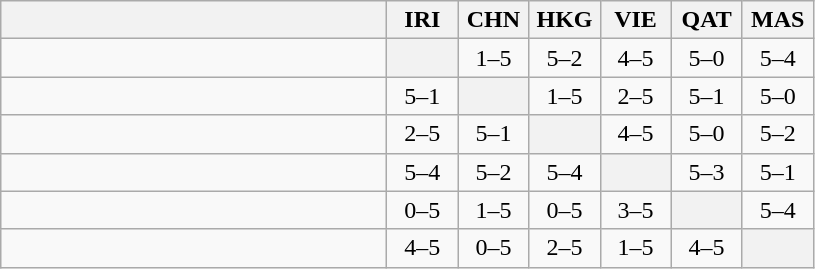<table class="wikitable" style="text-align:center">
<tr>
<th width="250"> </th>
<th width="40">IRI</th>
<th width="40">CHN</th>
<th width="40">HKG</th>
<th width="40">VIE</th>
<th width="40">QAT</th>
<th width="40">MAS</th>
</tr>
<tr>
<td align=left></td>
<th></th>
<td>1–5</td>
<td>5–2</td>
<td>4–5</td>
<td>5–0</td>
<td>5–4</td>
</tr>
<tr>
<td align=left></td>
<td>5–1</td>
<th></th>
<td>1–5</td>
<td>2–5</td>
<td>5–1</td>
<td>5–0</td>
</tr>
<tr>
<td align=left></td>
<td>2–5</td>
<td>5–1</td>
<th></th>
<td>4–5</td>
<td>5–0</td>
<td>5–2</td>
</tr>
<tr>
<td align=left></td>
<td>5–4</td>
<td>5–2</td>
<td>5–4</td>
<th></th>
<td>5–3</td>
<td>5–1</td>
</tr>
<tr>
<td align=left></td>
<td>0–5</td>
<td>1–5</td>
<td>0–5</td>
<td>3–5</td>
<th></th>
<td>5–4</td>
</tr>
<tr>
<td align=left></td>
<td>4–5</td>
<td>0–5</td>
<td>2–5</td>
<td>1–5</td>
<td>4–5</td>
<th></th>
</tr>
</table>
